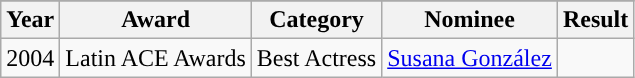<table class="wikitable">
<tr style="background:#b0c4de;">
</tr>
<tr>
<th>Year</th>
<th>Award</th>
<th>Category</th>
<th>Nominee</th>
<th>Result</th>
</tr>
<tr>
<td>2004</td>
<td>Latin ACE Awards</td>
<td>Best Actress</td>
<td><a href='#'>Susana González</a></td>
<td></td>
</tr>
</table>
